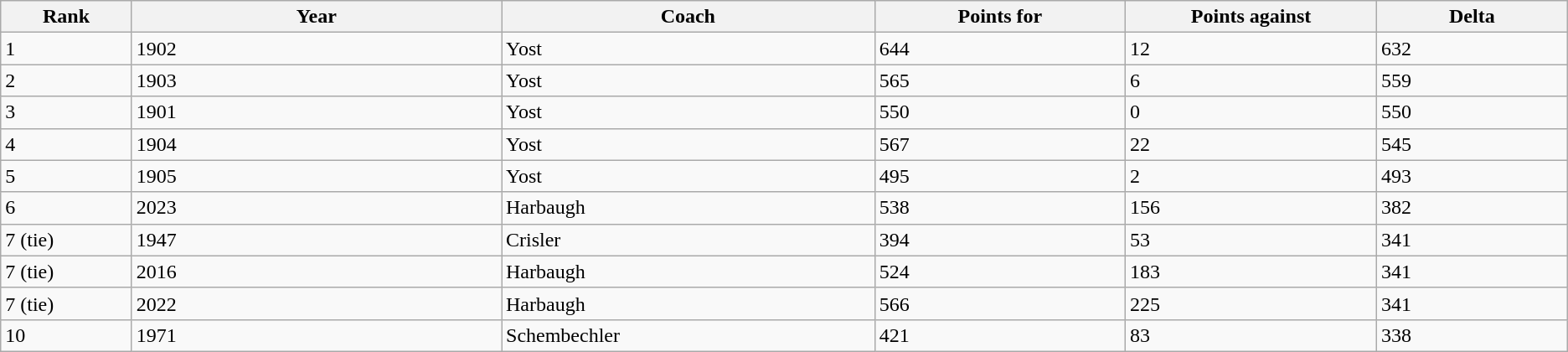<table class="wikitable sortable">
<tr>
<th width="100">Rank</th>
<th width="300">Year</th>
<th width="300">Coach</th>
<th width="200">Points for</th>
<th width="200">Points against</th>
<th width="150">Delta</th>
</tr>
<tr>
<td>1</td>
<td>1902</td>
<td>Yost</td>
<td>644</td>
<td>12</td>
<td>632</td>
</tr>
<tr>
<td>2</td>
<td>1903</td>
<td>Yost</td>
<td>565</td>
<td>6</td>
<td>559</td>
</tr>
<tr>
<td>3</td>
<td>1901</td>
<td>Yost</td>
<td>550</td>
<td>0</td>
<td>550</td>
</tr>
<tr>
<td>4</td>
<td>1904</td>
<td>Yost</td>
<td>567</td>
<td>22</td>
<td>545</td>
</tr>
<tr>
<td>5</td>
<td>1905</td>
<td>Yost</td>
<td>495</td>
<td>2</td>
<td>493</td>
</tr>
<tr>
<td>6</td>
<td>2023</td>
<td>Harbaugh</td>
<td>538</td>
<td>156</td>
<td>382</td>
</tr>
<tr>
<td>7 (tie)</td>
<td>1947</td>
<td>Crisler</td>
<td>394</td>
<td>53</td>
<td>341</td>
</tr>
<tr>
<td>7 (tie)</td>
<td>2016</td>
<td>Harbaugh</td>
<td>524</td>
<td>183</td>
<td>341</td>
</tr>
<tr>
<td>7 (tie)</td>
<td>2022</td>
<td>Harbaugh</td>
<td>566</td>
<td>225</td>
<td>341</td>
</tr>
<tr>
<td>10</td>
<td>1971</td>
<td>Schembechler</td>
<td>421</td>
<td>83</td>
<td>338</td>
</tr>
</table>
